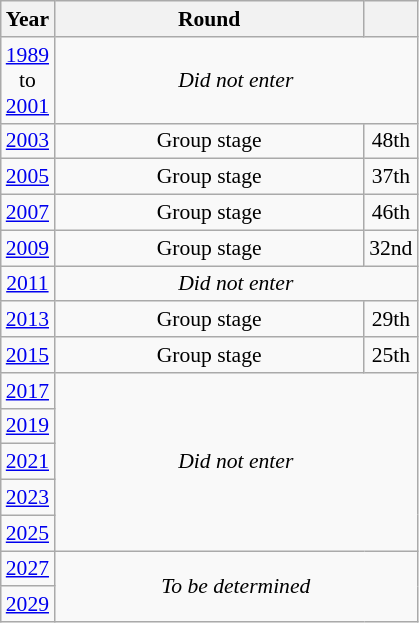<table class="wikitable" style="text-align: center; font-size:90%">
<tr>
<th>Year</th>
<th style="width:200px">Round</th>
<th></th>
</tr>
<tr>
<td><a href='#'>1989</a><br>to<br><a href='#'>2001</a></td>
<td colspan="2"><em>Did not enter</em></td>
</tr>
<tr>
<td><a href='#'>2003</a></td>
<td>Group stage</td>
<td>48th</td>
</tr>
<tr>
<td><a href='#'>2005</a></td>
<td>Group stage</td>
<td>37th</td>
</tr>
<tr>
<td><a href='#'>2007</a></td>
<td>Group stage</td>
<td>46th</td>
</tr>
<tr>
<td><a href='#'>2009</a></td>
<td>Group stage</td>
<td>32nd</td>
</tr>
<tr>
<td><a href='#'>2011</a></td>
<td colspan="2"><em>Did not enter</em></td>
</tr>
<tr>
<td><a href='#'>2013</a></td>
<td>Group stage</td>
<td>29th</td>
</tr>
<tr>
<td><a href='#'>2015</a></td>
<td>Group stage</td>
<td>25th</td>
</tr>
<tr>
<td><a href='#'>2017</a></td>
<td colspan="2" rowspan="5"><em>Did not enter</em></td>
</tr>
<tr>
<td><a href='#'>2019</a></td>
</tr>
<tr>
<td><a href='#'>2021</a></td>
</tr>
<tr>
<td><a href='#'>2023</a></td>
</tr>
<tr>
<td><a href='#'>2025</a></td>
</tr>
<tr>
<td><a href='#'>2027</a></td>
<td colspan="2" rowspan="2"><em>To be determined</em></td>
</tr>
<tr>
<td><a href='#'>2029</a></td>
</tr>
</table>
